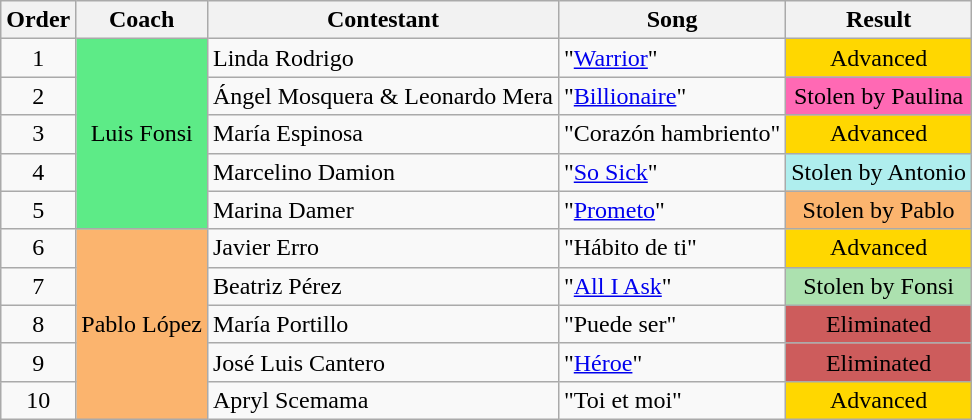<table class=wikitable>
<tr>
<th>Order</th>
<th>Coach</th>
<th>Contestant</th>
<th>Song</th>
<th>Result</th>
</tr>
<tr>
<td align=center>1</td>
<td rowspan=5 bgcolor=#5deb87 align=center>Luis Fonsi</td>
<td>Linda Rodrigo</td>
<td>"<a href='#'>Warrior</a>"</td>
<td bgcolor=Gold align=center>Advanced</td>
</tr>
<tr>
<td align=center>2</td>
<td>Ángel Mosquera & Leonardo Mera</td>
<td>"<a href='#'>Billionaire</a>"</td>
<td bgcolor=#ff69b4 align=center>Stolen by Paulina</td>
</tr>
<tr>
<td align=center>3</td>
<td>María Espinosa</td>
<td>"Corazón hambriento"</td>
<td bgcolor=Gold align=center>Advanced</td>
</tr>
<tr>
<td align=center>4</td>
<td>Marcelino Damion</td>
<td>"<a href='#'>So Sick</a>"</td>
<td bgcolor=#afeeee align=center>Stolen by Antonio</td>
</tr>
<tr>
<td align=center>5</td>
<td>Marina Damer</td>
<td>"<a href='#'>Prometo</a>"</td>
<td bgcolor=#fbb46e align=center>Stolen by Pablo</td>
</tr>
<tr>
<td align=center>6</td>
<td rowspan=5 bgcolor=#fbb46e align=center>Pablo López</td>
<td>Javier Erro</td>
<td>"Hábito de ti"</td>
<td bgcolor=Gold align=center>Advanced</td>
</tr>
<tr>
<td align=center>7</td>
<td>Beatriz Pérez</td>
<td>"<a href='#'>All I Ask</a>"</td>
<td bgcolor=#ace1af align=center>Stolen by Fonsi</td>
</tr>
<tr>
<td align=center>8</td>
<td>María Portillo</td>
<td>"Puede ser"</td>
<td bgcolor=IndianRed align=center>Eliminated</td>
</tr>
<tr>
<td align=center>9</td>
<td>José Luis Cantero</td>
<td>"<a href='#'>Héroe</a>"</td>
<td bgcolor=IndianRed align=center>Eliminated</td>
</tr>
<tr>
<td align=center>10</td>
<td>Apryl Scemama</td>
<td>"Toi et moi"</td>
<td bgcolor=Gold align=center>Advanced</td>
</tr>
</table>
